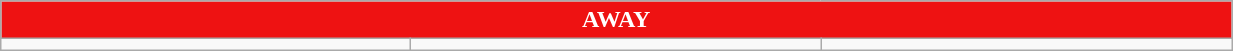<table class="wikitable collapsible collapsed" style="width:65%">
<tr>
<th colspan=6 ! style="color:white; background:#EE1212">AWAY</th>
</tr>
<tr>
<td></td>
<td></td>
<td></td>
</tr>
</table>
